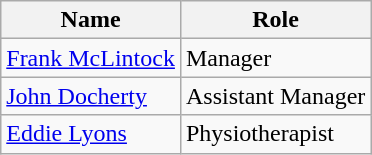<table class="wikitable">
<tr>
<th>Name</th>
<th>Role</th>
</tr>
<tr>
<td> <a href='#'>Frank McLintock</a></td>
<td>Manager</td>
</tr>
<tr>
<td> <a href='#'>John Docherty</a></td>
<td>Assistant Manager</td>
</tr>
<tr>
<td> <a href='#'>Eddie Lyons</a></td>
<td>Physiotherapist</td>
</tr>
</table>
